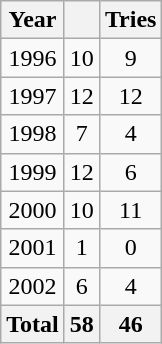<table class="wikitable plainrowheaders sortable" style="text-align:center">
<tr>
<th scope="col">Year</th>
<th scope="col"></th>
<th scope="col">Tries</th>
</tr>
<tr>
<td>1996</td>
<td>10</td>
<td>9</td>
</tr>
<tr>
<td>1997</td>
<td>12</td>
<td>12</td>
</tr>
<tr>
<td>1998</td>
<td>7</td>
<td>4</td>
</tr>
<tr>
<td>1999</td>
<td>12</td>
<td>6</td>
</tr>
<tr>
<td>2000</td>
<td>10</td>
<td>11</td>
</tr>
<tr>
<td>2001</td>
<td>1</td>
<td>0</td>
</tr>
<tr>
<td>2002</td>
<td>6</td>
<td>4</td>
</tr>
<tr>
<th>Total</th>
<th>58</th>
<th>46</th>
</tr>
</table>
